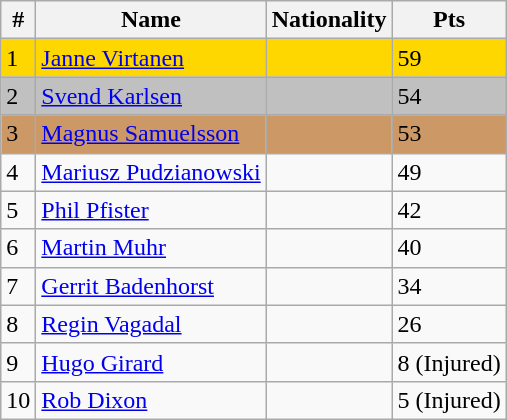<table class="wikitable">
<tr>
<th>#</th>
<th>Name</th>
<th>Nationality</th>
<th>Pts</th>
</tr>
<tr bgcolor=gold>
<td>1</td>
<td><a href='#'>Janne Virtanen</a></td>
<td></td>
<td>59</td>
</tr>
<tr bgcolor=silver>
<td>2</td>
<td><a href='#'>Svend Karlsen</a></td>
<td></td>
<td>54</td>
</tr>
<tr bgcolor=cc9966>
<td>3</td>
<td><a href='#'>Magnus Samuelsson</a></td>
<td></td>
<td>53</td>
</tr>
<tr>
<td>4</td>
<td><a href='#'>Mariusz Pudzianowski</a></td>
<td></td>
<td>49</td>
</tr>
<tr>
<td>5</td>
<td><a href='#'>Phil Pfister</a></td>
<td></td>
<td>42</td>
</tr>
<tr>
<td>6</td>
<td><a href='#'>Martin Muhr</a></td>
<td></td>
<td>40</td>
</tr>
<tr>
<td>7</td>
<td><a href='#'>Gerrit Badenhorst</a></td>
<td></td>
<td>34</td>
</tr>
<tr>
<td>8</td>
<td><a href='#'>Regin Vagadal</a></td>
<td></td>
<td>26</td>
</tr>
<tr>
<td>9</td>
<td><a href='#'>Hugo Girard</a></td>
<td></td>
<td>8 (Injured)</td>
</tr>
<tr>
<td>10</td>
<td><a href='#'>Rob Dixon</a></td>
<td></td>
<td>5 (Injured)</td>
</tr>
</table>
